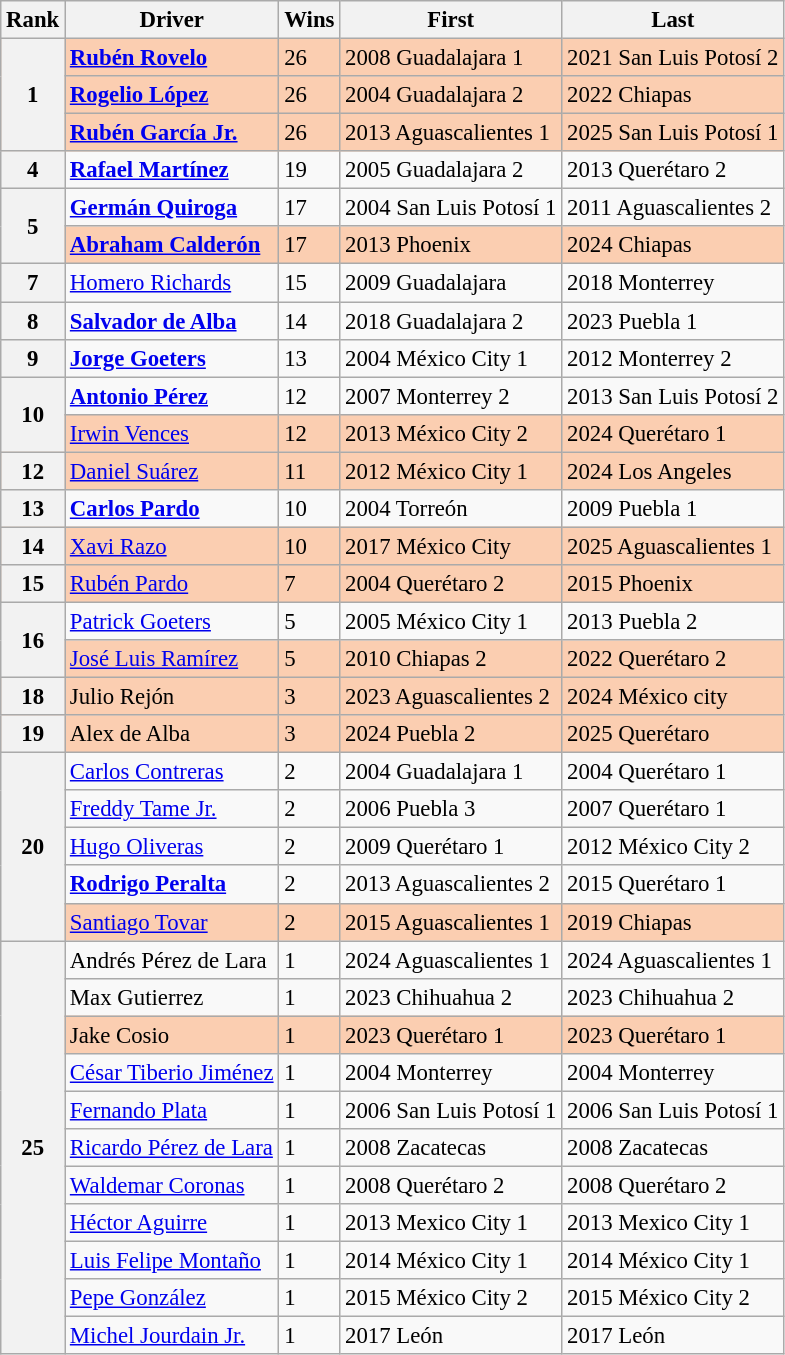<table class="sortable wikitable" style="font-size:95%">
<tr>
<th>Rank</th>
<th>Driver</th>
<th>Wins</th>
<th>First</th>
<th>Last</th>
</tr>
<tr style="background:#FBCEB1;">
<th rowspan="3">1</th>
<td> <strong><a href='#'>Rubén Rovelo</a></strong></td>
<td>26</td>
<td>2008 Guadalajara 1</td>
<td>2021 San Luis Potosí 2</td>
</tr>
<tr style="background:#FBCEB1;">
<td> <strong><a href='#'>Rogelio López</a></strong></td>
<td>26</td>
<td>2004 Guadalajara 2</td>
<td>2022 Chiapas</td>
</tr>
<tr style="background:#FBCEB1;">
<td> <strong><a href='#'>Rubén García Jr.</a></strong></td>
<td>26</td>
<td>2013 Aguascalientes 1</td>
<td>2025 San Luis Potosí 1</td>
</tr>
<tr>
<th>4</th>
<td> <strong><a href='#'>Rafael Martínez</a></strong></td>
<td>19</td>
<td>2005 Guadalajara 2</td>
<td>2013 Querétaro 2</td>
</tr>
<tr>
<th rowspan="2">5</th>
<td> <strong><a href='#'>Germán Quiroga</a></strong></td>
<td>17</td>
<td>2004 San Luis Potosí 1</td>
<td>2011 Aguascalientes 2</td>
</tr>
<tr style="background:#FBCEB1;">
<td> <strong><a href='#'>Abraham Calderón</a></strong></td>
<td>17</td>
<td>2013 Phoenix</td>
<td>2024 Chiapas</td>
</tr>
<tr>
<th>7</th>
<td> <a href='#'>Homero Richards</a></td>
<td>15</td>
<td>2009 Guadalajara</td>
<td>2018 Monterrey</td>
</tr>
<tr>
<th>8</th>
<td> <strong><a href='#'>Salvador de Alba</a></strong></td>
<td>14</td>
<td>2018 Guadalajara 2</td>
<td>2023 Puebla 1</td>
</tr>
<tr>
<th>9</th>
<td> <strong><a href='#'>Jorge Goeters</a></strong></td>
<td>13</td>
<td>2004 México City 1</td>
<td>2012 Monterrey 2</td>
</tr>
<tr>
<th rowspan="2">10</th>
<td> <strong><a href='#'>Antonio Pérez</a></strong></td>
<td>12</td>
<td>2007 Monterrey 2</td>
<td>2013 San Luis Potosí 2</td>
</tr>
<tr style="background:#FBCEB1;">
<td> <a href='#'>Irwin Vences</a></td>
<td>12</td>
<td>2013 México City 2</td>
<td>2024 Querétaro 1</td>
</tr>
<tr style="background:#FBCEB1;">
<th>12</th>
<td> <a href='#'>Daniel Suárez</a></td>
<td>11</td>
<td>2012 México City 1</td>
<td>2024 Los Angeles</td>
</tr>
<tr>
<th>13</th>
<td> <strong><a href='#'>Carlos Pardo</a></strong></td>
<td>10</td>
<td>2004 Torreón</td>
<td>2009 Puebla 1</td>
</tr>
<tr style="background:#FBCEB1;">
<th>14</th>
<td> <a href='#'>Xavi Razo</a></td>
<td>10</td>
<td>2017 México City</td>
<td>2025 Aguascalientes 1</td>
</tr>
<tr style="background:#FBCEB1;">
<th>15</th>
<td> <a href='#'>Rubén Pardo</a></td>
<td>7</td>
<td>2004 Querétaro 2</td>
<td>2015 Phoenix</td>
</tr>
<tr>
<th rowspan="2">16</th>
<td> <a href='#'>Patrick Goeters</a></td>
<td>5</td>
<td>2005 México City 1</td>
<td>2013 Puebla 2</td>
</tr>
<tr style="background:#FBCEB1;">
<td> <a href='#'>José Luis Ramírez</a></td>
<td>5</td>
<td>2010 Chiapas 2</td>
<td>2022 Querétaro 2</td>
</tr>
<tr style="background:#FBCEB1;">
<th>18</th>
<td> Julio Rejón</td>
<td>3</td>
<td>2023 Aguascalientes 2</td>
<td>2024 México city</td>
</tr>
<tr style="background:#FBCEB1;">
<th>19</th>
<td> Alex de Alba</td>
<td>3</td>
<td>2024 Puebla 2</td>
<td>2025 Querétaro</td>
</tr>
<tr>
<th rowspan="5">20</th>
<td> <a href='#'>Carlos Contreras</a></td>
<td>2</td>
<td>2004 Guadalajara 1</td>
<td>2004 Querétaro 1</td>
</tr>
<tr>
<td> <a href='#'>Freddy Tame Jr.</a></td>
<td>2</td>
<td>2006 Puebla 3</td>
<td>2007 Querétaro 1</td>
</tr>
<tr>
<td> <a href='#'>Hugo Oliveras</a></td>
<td>2</td>
<td>2009 Querétaro 1</td>
<td>2012 México City 2</td>
</tr>
<tr>
<td> <strong><a href='#'>Rodrigo Peralta</a></strong></td>
<td>2</td>
<td>2013 Aguascalientes 2</td>
<td>2015 Querétaro 1</td>
</tr>
<tr style="background:#FBCEB1;">
<td> <a href='#'>Santiago Tovar</a></td>
<td>2</td>
<td>2015 Aguascalientes 1</td>
<td>2019 Chiapas</td>
</tr>
<tr>
<th rowspan="11">25</th>
<td> Andrés Pérez de Lara</td>
<td>1</td>
<td>2024 Aguascalientes 1</td>
<td>2024 Aguascalientes 1</td>
</tr>
<tr>
<td> Max Gutierrez</td>
<td>1</td>
<td>2023 Chihuahua 2</td>
<td>2023 Chihuahua 2</td>
</tr>
<tr style="background:#FBCEB1;">
<td> Jake Cosio</td>
<td>1</td>
<td>2023 Querétaro 1</td>
<td>2023 Querétaro 1</td>
</tr>
<tr>
<td> <a href='#'>César Tiberio Jiménez</a></td>
<td>1</td>
<td>2004 Monterrey</td>
<td>2004 Monterrey</td>
</tr>
<tr>
<td> <a href='#'>Fernando Plata</a></td>
<td>1</td>
<td>2006 San Luis Potosí 1</td>
<td>2006 San Luis Potosí 1</td>
</tr>
<tr>
<td> <a href='#'>Ricardo Pérez de Lara</a></td>
<td>1</td>
<td>2008 Zacatecas</td>
<td>2008 Zacatecas</td>
</tr>
<tr>
<td> <a href='#'>Waldemar Coronas</a></td>
<td>1</td>
<td>2008 Querétaro 2</td>
<td>2008 Querétaro 2</td>
</tr>
<tr>
<td> <a href='#'>Héctor Aguirre</a></td>
<td>1</td>
<td>2013 Mexico City 1</td>
<td>2013 Mexico City 1</td>
</tr>
<tr>
<td> <a href='#'>Luis Felipe Montaño</a></td>
<td>1</td>
<td>2014 México City 1</td>
<td>2014 México City 1</td>
</tr>
<tr>
<td> <a href='#'>Pepe González</a></td>
<td>1</td>
<td>2015 México City 2</td>
<td>2015 México City 2</td>
</tr>
<tr>
<td> <a href='#'>Michel Jourdain Jr.</a></td>
<td>1</td>
<td>2017 León</td>
<td>2017 León</td>
</tr>
</table>
